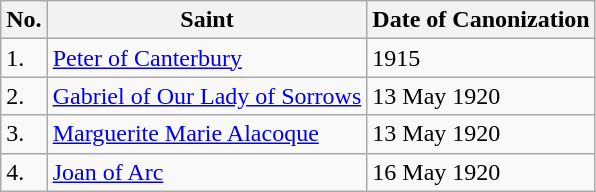<table class="wikitable">
<tr>
<th>No.</th>
<th>Saint</th>
<th>Date of Canonization</th>
</tr>
<tr>
<td>1.</td>
<td><a href='#'>Peter of Canterbury</a></td>
<td>1915</td>
</tr>
<tr>
<td>2.</td>
<td><a href='#'>Gabriel of Our Lady of Sorrows</a></td>
<td>13 May 1920</td>
</tr>
<tr>
<td>3.</td>
<td><a href='#'>Marguerite Marie Alacoque</a></td>
<td>13 May 1920</td>
</tr>
<tr>
<td>4.</td>
<td><a href='#'>Joan of Arc</a></td>
<td>16 May 1920</td>
</tr>
</table>
